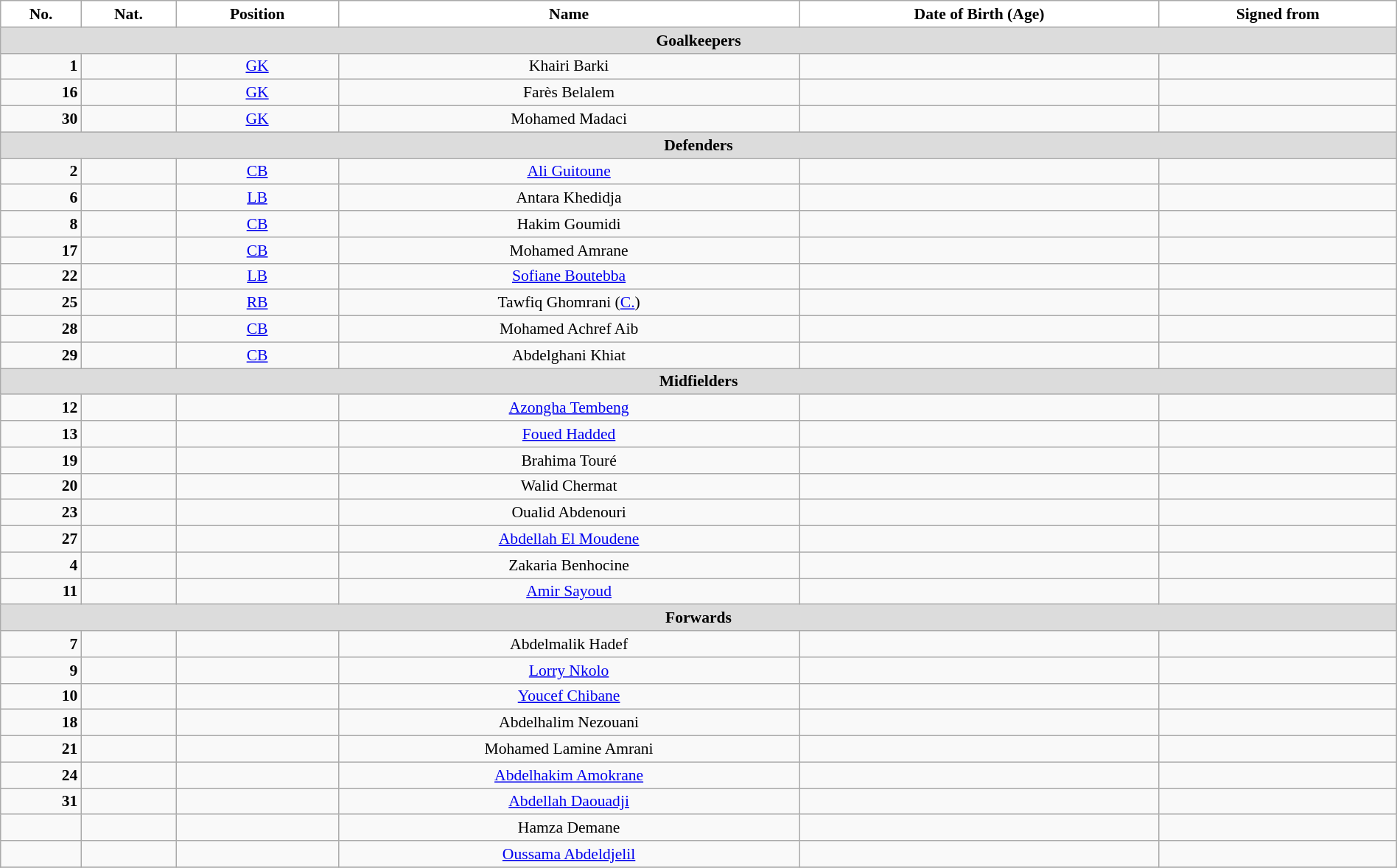<table class="wikitable" style="text-align:center; font-size:90%; width:100%">
<tr>
<th style="background:white; color:black; text-align:center;">No.</th>
<th style="background:white; color:black; text-align:center;">Nat.</th>
<th style="background:white; color:black; text-align:center;">Position</th>
<th style="background:white; color:black; text-align:center;">Name</th>
<th style="background:white; color:black; text-align:center;">Date of Birth (Age)</th>
<th style="background:white; color:black; text-align:center;">Signed from</th>
</tr>
<tr>
<th colspan=10 style="background:#DCDCDC; text-align:center;">Goalkeepers</th>
</tr>
<tr>
<td style="text-align:right"><strong>1</strong></td>
<td></td>
<td><a href='#'>GK</a></td>
<td>Khairi Barki</td>
<td></td>
<td style="text-align:left"> <a href='#'></a></td>
</tr>
<tr>
<td style="text-align:right"><strong>16</strong></td>
<td></td>
<td><a href='#'>GK</a></td>
<td>Farès Belalem</td>
<td></td>
<td style="text-align:left"> <a href='#'></a></td>
</tr>
<tr>
<td style="text-align:right"><strong>30</strong></td>
<td></td>
<td><a href='#'>GK</a></td>
<td>Mohamed Madaci</td>
<td></td>
<td style="text-align:left"> <a href='#'></a></td>
</tr>
<tr>
<th colspan=10 style="background:#DCDCDC; text-align:center;">Defenders</th>
</tr>
<tr>
<td style="text-align:right"><strong>2</strong></td>
<td></td>
<td><a href='#'>CB</a></td>
<td><a href='#'>Ali Guitoune</a></td>
<td></td>
<td style="text-align:left"> <a href='#'></a></td>
</tr>
<tr>
<td style="text-align:right"><strong>6</strong></td>
<td></td>
<td><a href='#'>LB</a></td>
<td>Antara Khedidja</td>
<td></td>
<td style="text-align:left"> <a href='#'></a></td>
</tr>
<tr>
<td style="text-align:right"><strong>8</strong></td>
<td></td>
<td><a href='#'>CB</a></td>
<td>Hakim Goumidi</td>
<td></td>
<td style="text-align:left"> <a href='#'></a></td>
</tr>
<tr>
<td style="text-align:right"><strong>17</strong></td>
<td></td>
<td><a href='#'>CB</a></td>
<td>Mohamed Amrane</td>
<td></td>
<td style="text-align:left"> <a href='#'></a></td>
</tr>
<tr>
<td style="text-align:right"><strong>22</strong></td>
<td></td>
<td><a href='#'>LB</a></td>
<td><a href='#'>Sofiane Boutebba</a></td>
<td></td>
<td style="text-align:left"> <a href='#'></a></td>
</tr>
<tr>
<td style="text-align:right"><strong>25</strong></td>
<td></td>
<td><a href='#'>RB</a></td>
<td>Tawfiq Ghomrani (<a href='#'>C.</a>)</td>
<td></td>
<td style="text-align:left"> <a href='#'></a></td>
</tr>
<tr>
<td style="text-align:right"><strong>28</strong></td>
<td></td>
<td><a href='#'>CB</a></td>
<td>Mohamed Achref Aib</td>
<td></td>
<td style="text-align:left"> <a href='#'></a></td>
</tr>
<tr>
<td style="text-align:right"><strong>29</strong></td>
<td></td>
<td><a href='#'>CB</a></td>
<td>Abdelghani Khiat</td>
<td></td>
<td style="text-align:left"> <a href='#'></a></td>
</tr>
<tr>
<th colspan=10 style="background:#DCDCDC; text-align:center;">Midfielders</th>
</tr>
<tr>
<td style="text-align:right"><strong>12</strong></td>
<td></td>
<td></td>
<td><a href='#'>Azongha Tembeng</a></td>
<td></td>
<td style="text-align:left"> <a href='#'></a></td>
</tr>
<tr>
<td style="text-align:right"><strong>13</strong></td>
<td></td>
<td></td>
<td><a href='#'>Foued Hadded</a></td>
<td></td>
<td style="text-align:left"> <a href='#'></a></td>
</tr>
<tr>
<td style="text-align:right"><strong>19</strong></td>
<td></td>
<td></td>
<td>Brahima Touré</td>
<td></td>
<td style="text-align:left"> <a href='#'></a></td>
</tr>
<tr>
<td style="text-align:right"><strong>20</strong></td>
<td></td>
<td></td>
<td>Walid Chermat</td>
<td></td>
<td style="text-align:left"> <a href='#'></a></td>
</tr>
<tr>
<td style="text-align:right"><strong>23</strong></td>
<td></td>
<td></td>
<td>Oualid Abdenouri</td>
<td></td>
<td style="text-align:left"> <a href='#'></a></td>
</tr>
<tr>
<td style="text-align:right"><strong>27</strong></td>
<td></td>
<td></td>
<td><a href='#'>Abdellah El Moudene</a></td>
<td></td>
<td style="text-align:left"> <a href='#'></a></td>
</tr>
<tr>
<td style="text-align:right"><strong>4</strong></td>
<td></td>
<td></td>
<td>Zakaria Benhocine</td>
<td></td>
<td style="text-align:left"> <a href='#'></a></td>
</tr>
<tr>
<td style="text-align:right"><strong>11</strong></td>
<td></td>
<td></td>
<td><a href='#'>Amir Sayoud</a></td>
<td></td>
<td style="text-align:left"> <a href='#'></a></td>
</tr>
<tr>
<th colspan=10 style="background:#DCDCDC; text-align:center;">Forwards</th>
</tr>
<tr>
<td style="text-align:right"><strong>7</strong></td>
<td></td>
<td></td>
<td>Abdelmalik Hadef</td>
<td></td>
<td style="text-align:left"> <a href='#'></a></td>
</tr>
<tr>
<td style="text-align:right"><strong>9</strong></td>
<td></td>
<td></td>
<td><a href='#'>Lorry Nkolo</a></td>
<td></td>
<td style="text-align:left"> <a href='#'></a></td>
</tr>
<tr>
<td style="text-align:right"><strong>10</strong></td>
<td></td>
<td></td>
<td><a href='#'>Youcef Chibane</a></td>
<td></td>
<td style="text-align:left"> <a href='#'></a></td>
</tr>
<tr>
<td style="text-align:right"><strong>18</strong></td>
<td></td>
<td></td>
<td>Abdelhalim Nezouani</td>
<td></td>
<td style="text-align:left"> <a href='#'></a></td>
</tr>
<tr>
<td style="text-align:right"><strong>21</strong></td>
<td></td>
<td></td>
<td>Mohamed Lamine Amrani</td>
<td></td>
<td style="text-align:left"> <a href='#'></a></td>
</tr>
<tr>
<td style="text-align:right"><strong>24</strong></td>
<td></td>
<td></td>
<td><a href='#'>Abdelhakim Amokrane</a></td>
<td></td>
<td style="text-align:left"> <a href='#'></a></td>
</tr>
<tr>
<td style="text-align:right"><strong>31</strong></td>
<td></td>
<td></td>
<td><a href='#'>Abdellah Daouadji</a></td>
<td></td>
<td style="text-align:left"> <a href='#'></a></td>
</tr>
<tr>
<td></td>
<td></td>
<td></td>
<td>Hamza Demane</td>
<td></td>
<td style="text-align:left"> <a href='#'></a></td>
</tr>
<tr>
<td></td>
<td></td>
<td></td>
<td><a href='#'>Oussama Abdeldjelil</a></td>
<td></td>
<td style="text-align:left"> <a href='#'></a></td>
</tr>
<tr>
</tr>
</table>
